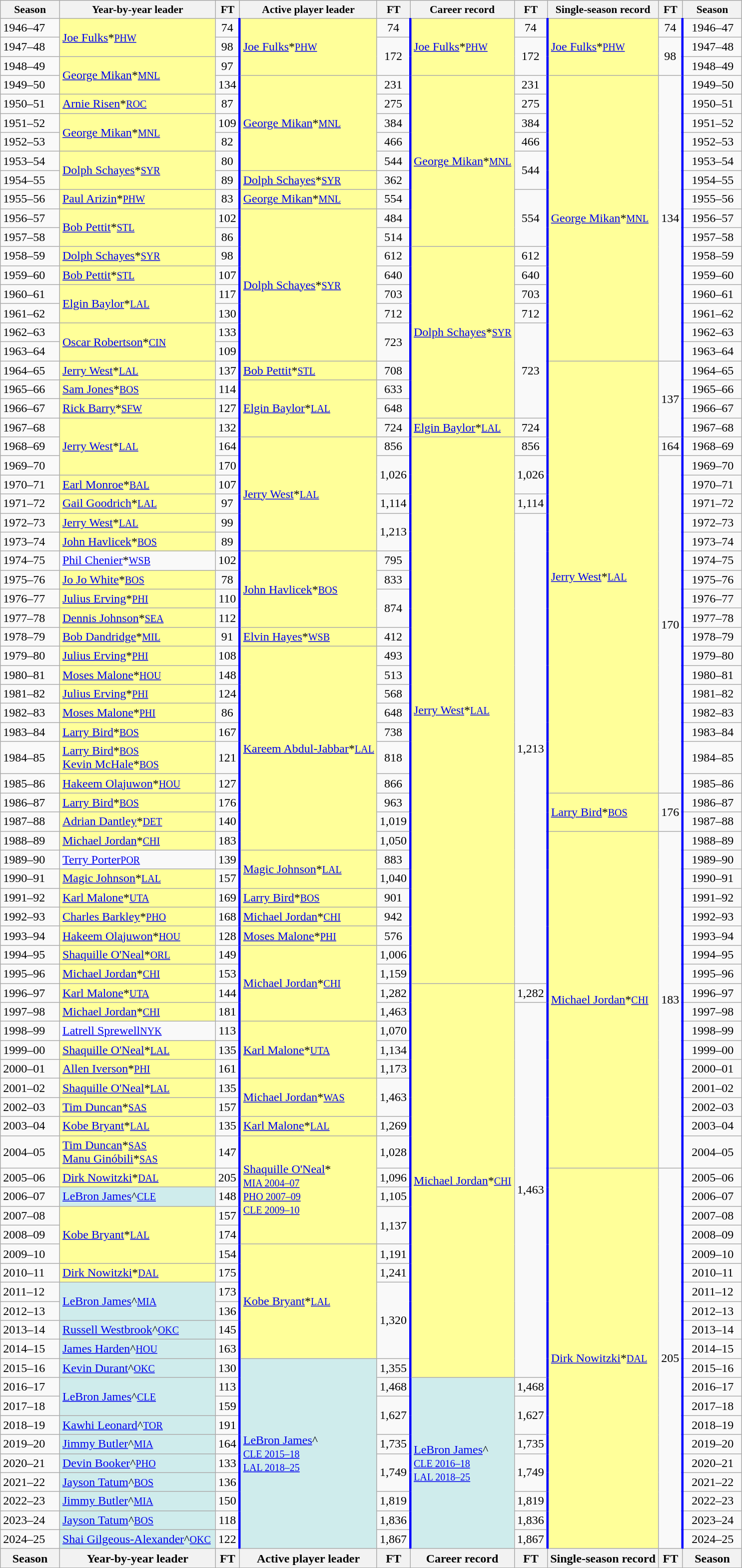<table class="wikitable" style="font-size: 100%;">
<tr style="font-size:90%;">
<th width=8%>Season</th>
<th width=21%>Year-by-year leader</th>
<th>FT</th>
<th>Active player leader</th>
<th>FT</th>
<th>Career record</th>
<th>FT</th>
<th>Single-season record</th>
<th>FT</th>
<th width=8%>Season</th>
</tr>
<tr>
<td>1946–47</td>
<td rowspan=2 bgcolor="#FFFF99"><a href='#'>Joe Fulks</a>*<small><a href='#'>PHW</a></small></td>
<td align=center style="border-right: solid blue">74</td>
<td rowspan=3 bgcolor="#FFFF99"><a href='#'>Joe Fulks</a>*<small><a href='#'>PHW</a></small></td>
<td align=center style="border-right: solid blue">74</td>
<td rowspan=3 bgcolor="#FFFF99"><a href='#'>Joe Fulks</a>*<small><a href='#'>PHW</a></small></td>
<td align=center style="border-right: solid blue">74</td>
<td rowspan=3 bgcolor="#FFFF99"><a href='#'>Joe Fulks</a>*<small><a href='#'>PHW</a></small></td>
<td align=center style="border-right: solid blue">74</td>
<td align=center>1946–47</td>
</tr>
<tr>
<td>1947–48</td>
<td align=center style="border-right: solid blue">98</td>
<td rowspan=2 align=center  style="border-right: solid blue">172</td>
<td rowspan=2 align=center  style="border-right: solid blue">172</td>
<td rowspan=2 align=center style="border-right: solid blue">98</td>
<td align=center>1947–48</td>
</tr>
<tr>
<td>1948–49</td>
<td rowspan=2 bgcolor="#FFFF99"><a href='#'>George Mikan</a>*<small><a href='#'>MNL</a></small></td>
<td align=center style="border-right: solid blue">97</td>
<td align=center>1948–49</td>
</tr>
<tr>
<td>1949–50</td>
<td align=center style="border-right: solid blue">134</td>
<td rowspan=5 bgcolor="#FFFF99"><a href='#'>George Mikan</a>*<small><a href='#'>MNL</a></small></td>
<td align=center style="border-right: solid blue">231</td>
<td rowspan=9 bgcolor="#FFFF99"><a href='#'>George Mikan</a>*<small><a href='#'>MNL</a></small></td>
<td align=center style="border-right: solid blue">231</td>
<td rowspan=15 bgcolor="#FFFF99"><a href='#'>George Mikan</a>*<small><a href='#'>MNL</a></small></td>
<td rowspan=15 align=center style="border-right: solid blue">134</td>
<td align=center>1949–50</td>
</tr>
<tr>
<td>1950–51</td>
<td bgcolor="#FFFF99"><a href='#'>Arnie Risen</a>*<small><a href='#'>ROC</a></small></td>
<td align=center style="border-right: solid blue">87</td>
<td align=center  style="border-right: solid blue">275</td>
<td align=center  style="border-right: solid blue">275</td>
<td align=center>1950–51</td>
</tr>
<tr>
<td>1951–52</td>
<td rowspan=2 bgcolor="#FFFF99"><a href='#'>George Mikan</a>*<small><a href='#'>MNL</a></small></td>
<td align=center style="border-right: solid blue">109</td>
<td align=center  style="border-right: solid blue">384</td>
<td align=center  style="border-right: solid blue">384</td>
<td align=center>1951–52</td>
</tr>
<tr>
<td>1952–53</td>
<td align=center style="border-right: solid blue">82</td>
<td align=center  style="border-right: solid blue">466</td>
<td align=center  style="border-right: solid blue">466</td>
<td align=center>1952–53</td>
</tr>
<tr>
<td>1953–54</td>
<td rowspan=2 bgcolor="#FFFF99"><a href='#'>Dolph Schayes</a>*<small><a href='#'>SYR</a></small></td>
<td align=center style="border-right: solid blue">80</td>
<td align=center  style="border-right: solid blue">544</td>
<td rowspan=2 align=center  style="border-right: solid blue">544</td>
<td align=center>1953–54</td>
</tr>
<tr>
<td>1954–55</td>
<td align=center style="border-right: solid blue">89</td>
<td bgcolor="#FFFF99"><a href='#'>Dolph Schayes</a>*<small><a href='#'>SYR</a></small></td>
<td align=center  style="border-right: solid blue">362</td>
<td align=center>1954–55</td>
</tr>
<tr>
<td>1955–56</td>
<td bgcolor="#FFFF99"><a href='#'>Paul Arizin</a>*<small><a href='#'>PHW</a></small></td>
<td align=center style="border-right: solid blue">83</td>
<td bgcolor="#FFFF99"><a href='#'>George Mikan</a>*<small><a href='#'>MNL</a></small></td>
<td align=center  style="border-right: solid blue">554</td>
<td rowspan=3 align=center  style="border-right: solid blue">554</td>
<td align=center>1955–56</td>
</tr>
<tr>
<td>1956–57</td>
<td rowspan=2 bgcolor="#FFFF99"><a href='#'>Bob Pettit</a>*<small><a href='#'>STL</a></small></td>
<td align=center style="border-right: solid blue">102</td>
<td rowspan=8 bgcolor="#FFFF99"><a href='#'>Dolph Schayes</a>*<small><a href='#'>SYR</a></small></td>
<td align=center  style="border-right: solid blue">484</td>
<td align=center>1956–57</td>
</tr>
<tr>
<td>1957–58</td>
<td align=center style="border-right: solid blue">86</td>
<td align=center style="border-right: solid blue">514</td>
<td align=center>1957–58</td>
</tr>
<tr>
<td>1958–59</td>
<td bgcolor="#FFFF99"><a href='#'>Dolph Schayes</a>*<small><a href='#'>SYR</a></small></td>
<td align=center style="border-right: solid blue">98</td>
<td align=center style="border-right: solid blue">612</td>
<td rowspan=9 bgcolor="#FFFF99"><a href='#'>Dolph Schayes</a>*<small><a href='#'>SYR</a></small></td>
<td align=center  style="border-right: solid blue">612</td>
<td align=center>1958–59</td>
</tr>
<tr>
<td>1959–60</td>
<td bgcolor="#FFFF99"><a href='#'>Bob Pettit</a>*<small><a href='#'>STL</a></small></td>
<td align=center style="border-right: solid blue">107</td>
<td align=center style="border-right: solid blue">640</td>
<td align=center style="border-right: solid blue">640</td>
<td align=center>1959–60</td>
</tr>
<tr>
<td>1960–61</td>
<td rowspan=2 bgcolor="#FFFF99"><a href='#'>Elgin Baylor</a>*<small><a href='#'>LAL</a></small></td>
<td align=center style="border-right: solid blue">117</td>
<td align=center style="border-right: solid blue">703</td>
<td align=center style="border-right: solid blue">703</td>
<td align=center>1960–61</td>
</tr>
<tr>
<td>1961–62</td>
<td align=center style="border-right: solid blue">130</td>
<td align=center style="border-right: solid blue">712</td>
<td align=center style="border-right: solid blue">712</td>
<td align=center>1961–62</td>
</tr>
<tr>
<td>1962–63</td>
<td rowspan=2 bgcolor="#FFFF99"><a href='#'>Oscar Robertson</a>*<small><a href='#'>CIN</a></small></td>
<td align=center style="border-right: solid blue">133</td>
<td rowspan=2 align=center style="border-right: solid blue">723</td>
<td rowspan=5 align=center style="border-right: solid blue">723</td>
<td align=center>1962–63</td>
</tr>
<tr>
<td>1963–64</td>
<td align=center style="border-right: solid blue">109</td>
<td align=center>1963–64</td>
</tr>
<tr>
<td>1964–65</td>
<td bgcolor="#FFFF99"><a href='#'>Jerry West</a>*<small><a href='#'>LAL</a></small></td>
<td align=center style="border-right: solid blue">137</td>
<td bgcolor="#FFFF99"><a href='#'>Bob Pettit</a>*<small><a href='#'>STL</a></small></td>
<td align=center style="border-right: solid blue">708</td>
<td rowspan=22 bgcolor="#FFFF99"><a href='#'>Jerry West</a>*<small><a href='#'>LAL</a></small></td>
<td rowspan=4  align=center style="border-right: solid blue">137</td>
<td align=center>1964–65</td>
</tr>
<tr>
<td>1965–66</td>
<td bgcolor="#FFFF99"><a href='#'>Sam Jones</a>*<small><a href='#'>BOS</a></small></td>
<td align=center style="border-right: solid blue">114</td>
<td rowspan=3 bgcolor="#FFFF99"><a href='#'>Elgin Baylor</a>*<small><a href='#'>LAL</a></small></td>
<td align=center style="border-right: solid blue">633</td>
<td align=center>1965–66</td>
</tr>
<tr>
<td>1966–67</td>
<td bgcolor="#FFFF99"><a href='#'>Rick Barry</a>*<small><a href='#'>SFW</a></small></td>
<td align=center style="border-right: solid blue">127</td>
<td align=center style="border-right: solid blue">648</td>
<td align=center>1966–67</td>
</tr>
<tr>
<td>1967–68</td>
<td rowspan=3 bgcolor="#FFFF99"><a href='#'>Jerry West</a>*<small><a href='#'>LAL</a></small></td>
<td align=center style="border-right: solid blue">132</td>
<td align=center style="border-right: solid blue">724</td>
<td bgcolor="#FFFF99"><a href='#'>Elgin Baylor</a>*<small><a href='#'>LAL</a></small></td>
<td align=center style="border-right: solid blue">724</td>
<td align=center>1967–68</td>
</tr>
<tr>
<td>1968–69</td>
<td align=center style="border-right: solid blue">164</td>
<td rowspan=6 bgcolor="#FFFF99"><a href='#'>Jerry West</a>*<small><a href='#'>LAL</a></small></td>
<td align=center style="border-right: solid blue">856</td>
<td rowspan=28 bgcolor="#FFFF99"><a href='#'>Jerry West</a>*<small><a href='#'>LAL</a></small></td>
<td align=center style="border-right: solid blue">856</td>
<td align=center style="border-right: solid blue">164</td>
<td align=center>1968–69</td>
</tr>
<tr>
<td>1969–70</td>
<td align=center style="border-right: solid blue">170</td>
<td rowspan=2 align=center style="border-right: solid blue">1,026</td>
<td rowspan=2 align=center style="border-right: solid blue">1,026</td>
<td rowspan=17 align=center style="border-right: solid blue">170</td>
<td align=center>1969–70</td>
</tr>
<tr>
<td>1970–71</td>
<td bgcolor="#FFFF99"><a href='#'>Earl Monroe</a>*<small><a href='#'>BAL</a></small></td>
<td align=center style="border-right: solid blue">107</td>
<td align=center>1970–71</td>
</tr>
<tr>
<td>1971–72</td>
<td bgcolor="#FFFF99"><a href='#'>Gail Goodrich</a>*<small><a href='#'>LAL</a></small></td>
<td align=center style="border-right: solid blue">97</td>
<td align=center style="border-right: solid blue">1,114</td>
<td align=center style="border-right: solid blue">1,114</td>
<td align=center>1971–72</td>
</tr>
<tr>
<td>1972–73</td>
<td bgcolor="#FFFF99"><a href='#'>Jerry West</a>*<small><a href='#'>LAL</a></small></td>
<td align=center style="border-right: solid blue">99</td>
<td rowspan=2 align=center style="border-right: solid blue">1,213</td>
<td rowspan=24 align=center style="border-right: solid blue">1,213</td>
<td align=center>1972–73</td>
</tr>
<tr>
<td>1973–74</td>
<td bgcolor="#FFFF99"><a href='#'>John Havlicek</a>*<small><a href='#'>BOS</a></small></td>
<td align=center style="border-right: solid blue">89</td>
<td align=center>1973–74</td>
</tr>
<tr>
<td>1974–75</td>
<td><a href='#'>Phil Chenier</a>*<small><a href='#'>WSB</a></small></td>
<td align=center style="border-right: solid blue">102</td>
<td rowspan=4 bgcolor="#FFFF99"><a href='#'>John Havlicek</a>*<small><a href='#'>BOS</a></small></td>
<td align=center style="border-right: solid blue">795</td>
<td align=center>1974–75</td>
</tr>
<tr>
<td>1975–76</td>
<td bgcolor="#FFFF99"><a href='#'>Jo Jo White</a>*<small><a href='#'>BOS</a></small></td>
<td align=center style="border-right: solid blue">78</td>
<td align=center style="border-right: solid blue">833</td>
<td align=center>1975–76</td>
</tr>
<tr>
<td>1976–77</td>
<td bgcolor="#FFFF99"><a href='#'>Julius Erving</a>*<small><a href='#'>PHI</a></small></td>
<td align=center style="border-right: solid blue">110</td>
<td rowspan=2 align=center style="border-right: solid blue">874</td>
<td align=center>1976–77</td>
</tr>
<tr>
<td>1977–78</td>
<td bgcolor="#FFFF99"><a href='#'>Dennis Johnson</a>*<small><a href='#'>SEA</a></small></td>
<td align=center style="border-right: solid blue">112</td>
<td align=center>1977–78</td>
</tr>
<tr>
<td>1978–79</td>
<td bgcolor="#FFFF99"><a href='#'>Bob Dandridge</a>*<small><a href='#'>MIL</a></small></td>
<td align=center style="border-right: solid blue">91</td>
<td bgcolor="#FFFF99"><a href='#'>Elvin Hayes</a>*<small><a href='#'>WSB</a></small></td>
<td align=center style="border-right: solid blue">412</td>
<td align=center>1978–79</td>
</tr>
<tr>
<td>1979–80</td>
<td bgcolor="#FFFF99"><a href='#'>Julius Erving</a>*<small><a href='#'>PHI</a></small></td>
<td align=center style="border-right: solid blue">108</td>
<td rowspan=10 bgcolor="#FFFF99"><a href='#'>Kareem Abdul-Jabbar</a>*<small><a href='#'>LAL</a></small></td>
<td align=center style="border-right: solid blue">493</td>
<td align=center>1979–80</td>
</tr>
<tr>
<td>1980–81</td>
<td bgcolor="#FFFF99"><a href='#'>Moses Malone</a>*<small><a href='#'>HOU</a></small></td>
<td align=center style="border-right: solid blue">148</td>
<td align=center style="border-right: solid blue">513</td>
<td align=center>1980–81</td>
</tr>
<tr>
<td>1981–82</td>
<td bgcolor="#FFFF99"><a href='#'>Julius Erving</a>*<small><a href='#'>PHI</a></small></td>
<td align=center style="border-right: solid blue">124</td>
<td align=center style="border-right: solid blue">568</td>
<td align=center>1981–82</td>
</tr>
<tr>
<td>1982–83</td>
<td bgcolor="#FFFF99"><a href='#'>Moses Malone</a>*<small><a href='#'>PHI</a></small></td>
<td align=center style="border-right: solid blue">86</td>
<td align=center style="border-right: solid blue">648</td>
<td align=center>1982–83</td>
</tr>
<tr>
<td>1983–84</td>
<td bgcolor="#FFFF99"><a href='#'>Larry Bird</a>*<small><a href='#'>BOS</a></small></td>
<td align=center style="border-right: solid blue">167</td>
<td align=center style="border-right: solid blue">738</td>
<td align=center>1983–84</td>
</tr>
<tr>
<td>1984–85</td>
<td bgcolor="#FFFF99"><a href='#'>Larry Bird</a>*<small><a href='#'>BOS</a></small><br><a href='#'>Kevin McHale</a>*<small><a href='#'>BOS</a></small></td>
<td align=center style="border-right: solid blue">121</td>
<td align=center style="border-right: solid blue">818</td>
<td align=center>1984–85</td>
</tr>
<tr>
<td>1985–86</td>
<td bgcolor="#FFFF99"><a href='#'>Hakeem Olajuwon</a>*<small><a href='#'>HOU</a></small></td>
<td align=center style="border-right: solid blue">127</td>
<td align=center style="border-right: solid blue">866</td>
<td align=center>1985–86</td>
</tr>
<tr>
<td>1986–87</td>
<td bgcolor="#FFFF99"><a href='#'>Larry Bird</a>*<small><a href='#'>BOS</a></small></td>
<td align=center style="border-right: solid blue">176</td>
<td align=center style="border-right: solid blue">963</td>
<td rowspan=2 bgcolor="#FFFF99"><a href='#'>Larry Bird</a>*<small><a href='#'>BOS</a></small></td>
<td rowspan=2 align=center style="border-right: solid blue">176</td>
<td align=center>1986–87</td>
</tr>
<tr>
<td>1987–88</td>
<td bgcolor="#FFFF99"><a href='#'>Adrian Dantley</a>*<small><a href='#'>DET</a></small></td>
<td align=center style="border-right: solid blue">140</td>
<td align=center style="border-right: solid blue">1,019</td>
<td align=center>1987–88</td>
</tr>
<tr>
<td>1988–89</td>
<td bgcolor="#FFFF99"><a href='#'>Michael Jordan</a>*<small><a href='#'>CHI</a></small></td>
<td align=center style="border-right: solid blue">183</td>
<td align=center style="border-right: solid blue">1,050</td>
<td rowspan=17 bgcolor="#FFFF99"><a href='#'>Michael Jordan</a>*<small><a href='#'>CHI</a></small></td>
<td rowspan=17 align=center style="border-right: solid blue">183</td>
<td align=center>1988–89</td>
</tr>
<tr>
<td>1989–90</td>
<td><a href='#'>Terry Porter</a><small><a href='#'>POR</a></small></td>
<td align=center style="border-right: solid blue">139</td>
<td rowspan=2 bgcolor="#FFFF99"><a href='#'>Magic Johnson</a>*<small><a href='#'>LAL</a></small></td>
<td align=center style="border-right: solid blue">883</td>
<td align=center>1989–90</td>
</tr>
<tr>
<td>1990–91</td>
<td bgcolor="#FFFF99"><a href='#'>Magic Johnson</a>*<small><a href='#'>LAL</a></small></td>
<td align=center style="border-right: solid blue">157</td>
<td align=center style="border-right: solid blue">1,040</td>
<td align=center>1990–91</td>
</tr>
<tr>
<td>1991–92</td>
<td bgcolor="#FFFF99"><a href='#'>Karl Malone</a>*<small><a href='#'>UTA</a></small></td>
<td align=center style="border-right: solid blue">169</td>
<td bgcolor="#FFFF99"><a href='#'>Larry Bird</a>*<small><a href='#'>BOS</a></small></td>
<td align=center style="border-right: solid blue">901</td>
<td align=center>1991–92</td>
</tr>
<tr>
<td>1992–93</td>
<td bgcolor="#FFFF99"><a href='#'>Charles Barkley</a>*<small><a href='#'>PHO</a></small></td>
<td align=center style="border-right: solid blue">168</td>
<td bgcolor="#FFFF99"><a href='#'>Michael Jordan</a>*<small><a href='#'>CHI</a></small></td>
<td align=center style="border-right: solid blue">942</td>
<td align=center>1992–93</td>
</tr>
<tr>
<td>1993–94</td>
<td bgcolor="#FFFF99"><a href='#'>Hakeem Olajuwon</a>*<small><a href='#'>HOU</a></small></td>
<td align=center style="border-right: solid blue">128</td>
<td bgcolor="#FFFF99"><a href='#'>Moses Malone</a>*<small><a href='#'>PHI</a></small></td>
<td align=center style="border-right: solid blue">576</td>
<td align=center>1993–94</td>
</tr>
<tr>
<td>1994–95</td>
<td bgcolor="#FFFF99"><a href='#'>Shaquille O'Neal</a>*<small><a href='#'>ORL</a></small></td>
<td align=center style="border-right: solid blue">149</td>
<td rowspan=4 bgcolor="#FFFF99"><a href='#'>Michael Jordan</a>*<small><a href='#'>CHI</a></small></td>
<td align=center style="border-right: solid blue">1,006</td>
<td align=center>1994–95</td>
</tr>
<tr>
<td>1995–96</td>
<td bgcolor="#FFFF99"><a href='#'>Michael Jordan</a>*<small><a href='#'>CHI</a></small></td>
<td align=center style="border-right: solid blue">153</td>
<td align=center style="border-right: solid blue">1,159</td>
<td align=center>1995–96</td>
</tr>
<tr>
<td>1996–97</td>
<td bgcolor="#FFFF99"><a href='#'>Karl Malone</a>*<small><a href='#'>UTA</a></small></td>
<td align=center style="border-right: solid blue">144</td>
<td align=center style="border-right: solid blue">1,282</td>
<td rowspan=20 bgcolor="#FFFF99"><a href='#'>Michael Jordan</a>*<small><a href='#'>CHI</a></small></td>
<td align=center style="border-right: solid blue">1,282</td>
<td align=center>1996–97</td>
</tr>
<tr>
<td>1997–98</td>
<td bgcolor="#FFFF99"><a href='#'>Michael Jordan</a>*<small><a href='#'>CHI</a></small></td>
<td align=center style="border-right: solid blue">181</td>
<td align=center style="border-right: solid blue">1,463</td>
<td rowspan=19 align=center style="border-right: solid blue">1,463</td>
<td align=center>1997–98</td>
</tr>
<tr>
<td>1998–99</td>
<td><a href='#'>Latrell Sprewell</a><small><a href='#'>NYK</a></small></td>
<td align=center style="border-right: solid blue">113</td>
<td rowspan=3 bgcolor="#FFFF99"><a href='#'>Karl Malone</a>*<small><a href='#'>UTA</a></small></td>
<td align=center style="border-right: solid blue">1,070</td>
<td align=center>1998–99</td>
</tr>
<tr>
<td>1999–00</td>
<td bgcolor="#FFFF99"><a href='#'>Shaquille O'Neal</a>*<small><a href='#'>LAL</a></small></td>
<td align=center style="border-right: solid blue">135</td>
<td align=center style="border-right: solid blue">1,134</td>
<td align=center>1999–00</td>
</tr>
<tr>
<td>2000–01</td>
<td bgcolor="#FFFF99"><a href='#'>Allen Iverson</a>*<small><a href='#'>PHI</a></small></td>
<td align=center style="border-right: solid blue">161</td>
<td align=center style="border-right: solid blue">1,173</td>
<td align=center>2000–01</td>
</tr>
<tr>
<td>2001–02</td>
<td bgcolor="#FFFF99"><a href='#'>Shaquille O'Neal</a>*<small><a href='#'>LAL</a></small></td>
<td align=center style="border-right: solid blue">135</td>
<td rowspan=2 bgcolor="#FFFF99"><a href='#'>Michael Jordan</a>*<small><a href='#'>WAS</a></small></td>
<td rowspan=2 align=center style="border-right: solid blue">1,463</td>
<td align=center>2001–02</td>
</tr>
<tr>
<td>2002–03</td>
<td bgcolor="#FFFF99"><a href='#'>Tim Duncan</a>*<small><a href='#'>SAS</a></small></td>
<td align=center style="border-right: solid blue">157</td>
<td align=center>2002–03</td>
</tr>
<tr>
<td>2003–04</td>
<td bgcolor="#FFFF99"><a href='#'>Kobe Bryant</a>*<small><a href='#'>LAL</a></small></td>
<td align=center style="border-right: solid blue">135</td>
<td bgcolor="#FFFF99"><a href='#'>Karl Malone</a>*<small><a href='#'>LAL</a></small></td>
<td align=center style="border-right: solid blue">1,269</td>
<td align=center>2003–04</td>
</tr>
<tr>
<td>2004–05</td>
<td bgcolor="#FFFF99"><div> <a href='#'>Tim Duncan</a>*<small><a href='#'>SAS</a></small></div> <div> <a href='#'>Manu Ginóbili</a>*<small><a href='#'>SAS</a></small></div></td>
<td align=center style="border-right: solid blue">147</td>
<td rowspan=5 bgcolor="#FFFF99"><a href='#'>Shaquille O'Neal</a>*<br><small><a href='#'>MIA 2004–07</a></small><br><small><a href='#'>PHO 2007–09</a></small><br><small><a href='#'>CLE 2009–10</a></small></td>
<td align=center style="border-right: solid blue">1,028</td>
<td align=center>2004–05</td>
</tr>
<tr>
<td>2005–06</td>
<td bgcolor="#FFFF99"><a href='#'>Dirk Nowitzki</a>*<small><a href='#'>DAL</a></small></td>
<td align=center style="border-right: solid blue">205</td>
<td align=center style="border-right: solid blue">1,096</td>
<td rowspan=20 bgcolor="#FFFF99"><a href='#'>Dirk Nowitzki</a>*<small><a href='#'>DAL</a></small></td>
<td rowspan=20 align=center style="border-right: solid blue">205</td>
<td align=center>2005–06</td>
</tr>
<tr>
<td>2006–07</td>
<td bgcolor="#CFECEC"><a href='#'>LeBron James</a>^<small><a href='#'>CLE</a></small></td>
<td align=center style="border-right: solid blue">148</td>
<td align=center style="border-right: solid blue">1,105</td>
<td align=center>2006–07</td>
</tr>
<tr>
<td>2007–08</td>
<td rowspan=3 bgcolor="#FFFF99"><a href='#'>Kobe Bryant</a>*<small><a href='#'>LAL</a></small></td>
<td align=center style="border-right: solid blue">157</td>
<td rowspan=2 align=center style="border-right: solid blue">1,137</td>
<td align=center>2007–08</td>
</tr>
<tr>
<td>2008–09</td>
<td align=center style="border-right: solid blue">174</td>
<td align=center>2008–09</td>
</tr>
<tr>
<td>2009–10</td>
<td align=center style="border-right: solid blue">154</td>
<td rowspan=6 bgcolor="#FFFF99"><a href='#'>Kobe Bryant</a>*<small><a href='#'>LAL</a></small></td>
<td align=center style="border-right: solid blue">1,191</td>
<td align=center>2009–10</td>
</tr>
<tr>
<td>2010–11</td>
<td bgcolor="#FFFF99"><a href='#'>Dirk Nowitzki</a>*<small><a href='#'>DAL</a></small></td>
<td align=center style="border-right: solid blue">175</td>
<td align=center style="border-right: solid blue">1,241</td>
<td align=center>2010–11</td>
</tr>
<tr>
<td>2011–12</td>
<td rowspan=2 bgcolor="#CFECEC"><a href='#'>LeBron James</a>^<small><a href='#'>MIA</a></small></td>
<td align=center style="border-right: solid blue">173</td>
<td rowspan=4 align=center style="border-right: solid blue">1,320</td>
<td align=center>2011–12</td>
</tr>
<tr>
<td>2012–13</td>
<td align=center style="border-right: solid blue">136</td>
<td align=center>2012–13</td>
</tr>
<tr>
<td>2013–14</td>
<td bgcolor="#CFECEC"><a href='#'>Russell Westbrook</a>^<small><a href='#'>OKC</a></small></td>
<td align=center style="border-right: solid blue">145</td>
<td align=center>2013–14</td>
</tr>
<tr>
<td>2014–15</td>
<td bgcolor="#CFECEC"><a href='#'>James Harden</a>^<small><a href='#'>HOU</a></small></td>
<td align=center style="border-right: solid blue">163</td>
<td align=center>2014–15</td>
</tr>
<tr>
<td>2015–16</td>
<td bgcolor="#CFECEC"><a href='#'>Kevin Durant</a>^<small><a href='#'>OKC</a></small></td>
<td align=center style="border-right: solid blue">130</td>
<td bgcolor="#CFECEC" rowspan=10><a href='#'>LeBron James</a>^<br><small><a href='#'>CLE 2015–18</a><br><a href='#'>LAL 2018–25</a></small></td>
<td align=center style="border-right: solid blue">1,355</td>
<td align=center>2015–16</td>
</tr>
<tr>
<td>2016–17</td>
<td bgcolor="#CFECEC" rowspan=2><a href='#'>LeBron James</a>^<small><a href='#'>CLE</a></small></td>
<td align=center style="border-right: solid blue">113</td>
<td align="center" style="border-right: solid blue">1,468</td>
<td bgcolor="#CFECEC" rowspan=9><a href='#'>LeBron James</a>^<br><small><a href='#'>CLE 2016–18</a><br><a href='#'>LAL 2018–25</a></small></td>
<td align="center" style="border-right: solid blue">1,468</td>
<td align="center">2016–17</td>
</tr>
<tr>
<td>2017–18</td>
<td align=center style="border-right: solid blue">159</td>
<td align="center" style="border-right: solid blue" rowspan=2>1,627</td>
<td align="center" style="border-right: solid blue" rowspan=2>1,627</td>
<td align="center">2017–18</td>
</tr>
<tr>
<td>2018–19</td>
<td bgcolor="#CFECEC"><a href='#'>Kawhi Leonard</a>^<small><a href='#'>TOR</a></small></td>
<td align="center" style="border-right: solid blue">191</td>
<td align=center>2018–19</td>
</tr>
<tr>
<td>2019–20</td>
<td bgcolor="#CFECEC"><a href='#'>Jimmy Butler</a>^<small><a href='#'>MIA</a></small></td>
<td align="center" style="border-right: solid blue">164</td>
<td align="center" style="border-right: solid blue">1,735</td>
<td align="center" style="border-right: solid blue">1,735</td>
<td align=center>2019–20</td>
</tr>
<tr>
<td>2020–21</td>
<td bgcolor="#CFECEC"><a href='#'>Devin Booker</a>^<small><a href='#'>PHO</a></small></td>
<td align="center" style="border-right: solid blue">133</td>
<td align="center" style="border-right: solid blue" rowspan=2>1,749</td>
<td align="center" style="border-right: solid blue" rowspan=2>1,749</td>
<td align=center>2020–21</td>
</tr>
<tr>
<td>2021–22</td>
<td bgcolor="#CFECEC"><a href='#'>Jayson Tatum</a>^<small><a href='#'>BOS</a></small></td>
<td align="center" style="border-right: solid blue">136</td>
<td align=center>2021–22</td>
</tr>
<tr>
<td>2022–23</td>
<td bgcolor="#CFECEC"><a href='#'>Jimmy Butler</a>^<small><a href='#'>MIA</a></small></td>
<td align="center" style="border-right: solid blue">150</td>
<td align="center" style="border-right:solid blue">1,819</td>
<td align="center" style="border-right:solid blue">1,819</td>
<td align=center>2022–23</td>
</tr>
<tr>
<td>2023–24</td>
<td bgcolor="#CFECEC"><a href='#'>Jayson Tatum</a>^<small><a href='#'>BOS</a></small></td>
<td align="center" style="border-right: solid blue">118</td>
<td align="center" style="border-right:solid blue">1,836</td>
<td align="center" style="border-right:solid blue">1,836</td>
<td align=center>2023–24</td>
</tr>
<tr>
<td>2024–25</td>
<td bgcolor="#CFECEC"><a href='#'>Shai Gilgeous-Alexander</a>^<small><a href='#'>OKC</a></small></td>
<td align="center" style="border-right: solid blue">122</td>
<td align="center" style="border-right:solid blue">1,867</td>
<td align="center" style="border-right:solid blue">1,867</td>
<td align=center>2024–25<br></td>
</tr>
<tr>
<th width=8%>Season</th>
<th>Year-by-year leader</th>
<th>FT</th>
<th>Active player leader</th>
<th>FT</th>
<th>Career record</th>
<th>FT</th>
<th>Single-season record</th>
<th>FT</th>
<th width=8%>Season</th>
</tr>
</table>
